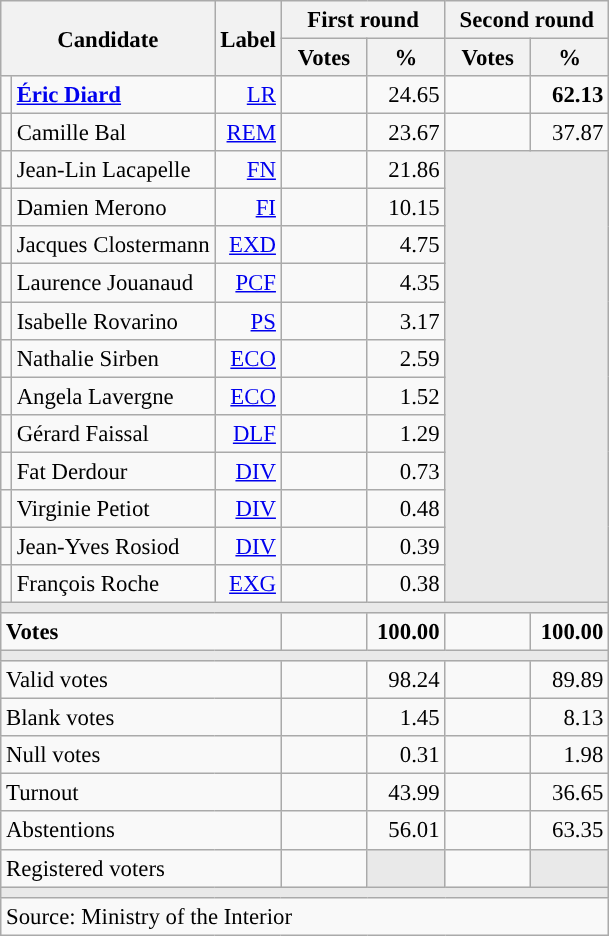<table class="wikitable" style="text-align:right;font-size:95%;">
<tr>
<th rowspan="2" colspan="2">Candidate</th>
<th rowspan="2">Label</th>
<th colspan="2">First round</th>
<th colspan="2">Second round</th>
</tr>
<tr>
<th style="width:50px;">Votes</th>
<th style="width:45px;">%</th>
<th style="width:50px;">Votes</th>
<th style="width:45px;">%</th>
</tr>
<tr>
<td style="color:inherit;background:"></td>
<td style="text-align:left;"><strong><a href='#'>Éric Diard</a></strong></td>
<td><a href='#'>LR</a></td>
<td></td>
<td>24.65</td>
<td><strong></strong></td>
<td><strong>62.13</strong></td>
</tr>
<tr>
<td style="color:inherit;background:"></td>
<td style="text-align:left;">Camille Bal</td>
<td><a href='#'>REM</a></td>
<td></td>
<td>23.67</td>
<td></td>
<td>37.87</td>
</tr>
<tr>
<td style="color:inherit;background:"></td>
<td style="text-align:left;">Jean-Lin Lacapelle</td>
<td><a href='#'>FN</a></td>
<td></td>
<td>21.86</td>
<td colspan="2" rowspan="12" style="background:#E9E9E9;"></td>
</tr>
<tr>
<td style="color:inherit;background:"></td>
<td style="text-align:left;">Damien Merono</td>
<td><a href='#'>FI</a></td>
<td></td>
<td>10.15</td>
</tr>
<tr>
<td style="color:inherit;background:"></td>
<td style="text-align:left;">Jacques Clostermann</td>
<td><a href='#'>EXD</a></td>
<td></td>
<td>4.75</td>
</tr>
<tr>
<td style="color:inherit;background:"></td>
<td style="text-align:left;">Laurence Jouanaud</td>
<td><a href='#'>PCF</a></td>
<td></td>
<td>4.35</td>
</tr>
<tr>
<td style="color:inherit;background:"></td>
<td style="text-align:left;">Isabelle Rovarino</td>
<td><a href='#'>PS</a></td>
<td></td>
<td>3.17</td>
</tr>
<tr>
<td style="color:inherit;background:"></td>
<td style="text-align:left;">Nathalie Sirben</td>
<td><a href='#'>ECO</a></td>
<td></td>
<td>2.59</td>
</tr>
<tr>
<td style="color:inherit;background:"></td>
<td style="text-align:left;">Angela Lavergne</td>
<td><a href='#'>ECO</a></td>
<td></td>
<td>1.52</td>
</tr>
<tr>
<td style="color:inherit;background:"></td>
<td style="text-align:left;">Gérard Faissal</td>
<td><a href='#'>DLF</a></td>
<td></td>
<td>1.29</td>
</tr>
<tr>
<td style="color:inherit;background:"></td>
<td style="text-align:left;">Fat Derdour</td>
<td><a href='#'>DIV</a></td>
<td></td>
<td>0.73</td>
</tr>
<tr>
<td style="color:inherit;background:"></td>
<td style="text-align:left;">Virginie Petiot</td>
<td><a href='#'>DIV</a></td>
<td></td>
<td>0.48</td>
</tr>
<tr>
<td style="color:inherit;background:"></td>
<td style="text-align:left;">Jean-Yves Rosiod</td>
<td><a href='#'>DIV</a></td>
<td></td>
<td>0.39</td>
</tr>
<tr>
<td style="color:inherit;background:"></td>
<td style="text-align:left;">François Roche</td>
<td><a href='#'>EXG</a></td>
<td></td>
<td>0.38</td>
</tr>
<tr>
<td colspan="7" style="background:#E9E9E9;"></td>
</tr>
<tr style="font-weight:bold;">
<td colspan="3" style="text-align:left;">Votes</td>
<td></td>
<td>100.00</td>
<td></td>
<td>100.00</td>
</tr>
<tr>
<td colspan="7" style="background:#E9E9E9;"></td>
</tr>
<tr>
<td colspan="3" style="text-align:left;">Valid votes</td>
<td></td>
<td>98.24</td>
<td></td>
<td>89.89</td>
</tr>
<tr>
<td colspan="3" style="text-align:left;">Blank votes</td>
<td></td>
<td>1.45</td>
<td></td>
<td>8.13</td>
</tr>
<tr>
<td colspan="3" style="text-align:left;">Null votes</td>
<td></td>
<td>0.31</td>
<td></td>
<td>1.98</td>
</tr>
<tr>
<td colspan="3" style="text-align:left;">Turnout</td>
<td></td>
<td>43.99</td>
<td></td>
<td>36.65</td>
</tr>
<tr>
<td colspan="3" style="text-align:left;">Abstentions</td>
<td></td>
<td>56.01</td>
<td></td>
<td>63.35</td>
</tr>
<tr>
<td colspan="3" style="text-align:left;">Registered voters</td>
<td></td>
<td style="color:inherit;background:#E9E9E9;"></td>
<td></td>
<td style="color:inherit;background:#E9E9E9;"></td>
</tr>
<tr>
<td colspan="7" style="background:#E9E9E9;"></td>
</tr>
<tr>
<td colspan="7" style="text-align:left;">Source: Ministry of the Interior</td>
</tr>
</table>
